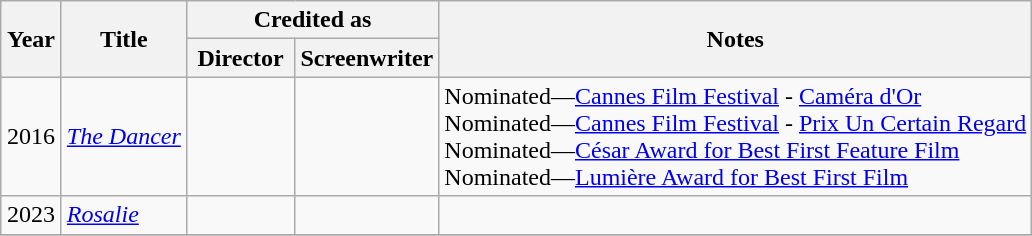<table class="wikitable sortable">
<tr>
<th rowspan=2 width="33">Year</th>
<th rowspan=2>Title</th>
<th colspan=2>Credited as</th>
<th rowspan=2>Notes</th>
</tr>
<tr>
<th width=65>Director</th>
<th width=65>Screenwriter</th>
</tr>
<tr>
<td align="center">2016</td>
<td align="left"><em><a href='#'>The Dancer</a></em></td>
<td></td>
<td></td>
<td>Nominated—<a href='#'>Cannes Film Festival</a> - <a href='#'>Caméra d'Or</a><br>Nominated—<a href='#'>Cannes Film Festival</a> - <a href='#'>Prix Un Certain Regard</a><br>Nominated—<a href='#'>César Award for Best First Feature Film</a><br>Nominated—<a href='#'>Lumière Award for Best First Film</a></td>
</tr>
<tr>
<td align="center">2023</td>
<td align="left"><em><a href='#'>Rosalie</a></em></td>
<td></td>
<td></td>
<td></td>
</tr>
<tr>
</tr>
</table>
